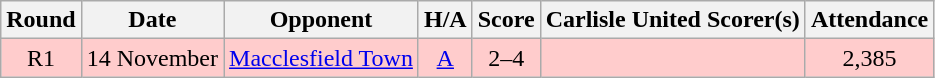<table class="wikitable" style="text-align:center">
<tr>
<th>Round</th>
<th>Date</th>
<th>Opponent</th>
<th>H/A</th>
<th>Score</th>
<th>Carlisle United Scorer(s)</th>
<th>Attendance</th>
</tr>
<tr bgcolor=#FFCCCC>
<td>R1</td>
<td align=left>14 November</td>
<td align=left><a href='#'>Macclesfield Town</a></td>
<td><a href='#'>A</a></td>
<td>2–4</td>
<td align=left></td>
<td>2,385</td>
</tr>
</table>
